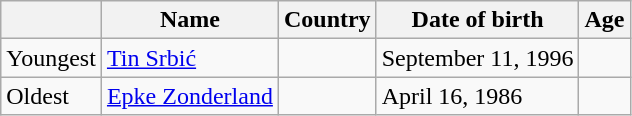<table class="wikitable">
<tr>
<th></th>
<th>Name</th>
<th>Country</th>
<th>Date of birth</th>
<th>Age</th>
</tr>
<tr>
<td>Youngest</td>
<td><a href='#'>Tin Srbić</a></td>
<td></td>
<td>September 11, 1996</td>
<td></td>
</tr>
<tr>
<td>Oldest</td>
<td><a href='#'>Epke Zonderland</a></td>
<td></td>
<td>April 16, 1986</td>
<td></td>
</tr>
</table>
